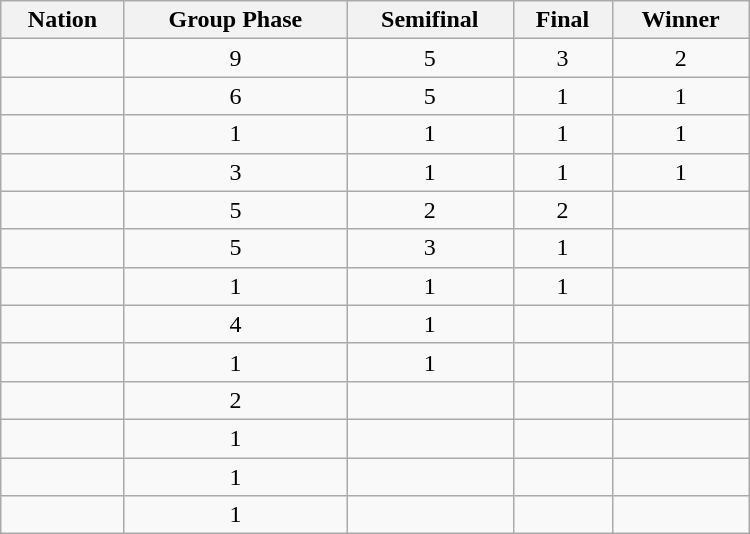<table class="wikitable sortable" style="text-align: center; width:500px ">
<tr>
<th>Nation</th>
<th>Group Phase</th>
<th>Semifinal</th>
<th>Final</th>
<th>Winner</th>
</tr>
<tr>
<td align=left></td>
<td>9</td>
<td>5</td>
<td>3</td>
<td>2</td>
</tr>
<tr>
<td align=left></td>
<td>6</td>
<td>5</td>
<td>1</td>
<td>1</td>
</tr>
<tr>
<td align=left></td>
<td>1</td>
<td>1</td>
<td>1</td>
<td>1</td>
</tr>
<tr>
<td align=left></td>
<td>3</td>
<td>1</td>
<td>1</td>
<td>1</td>
</tr>
<tr>
<td align=left></td>
<td>5</td>
<td>2</td>
<td>2</td>
<td></td>
</tr>
<tr>
<td align=left></td>
<td>5</td>
<td>3</td>
<td>1</td>
<td></td>
</tr>
<tr>
<td align=left></td>
<td>1</td>
<td>1</td>
<td>1</td>
<td></td>
</tr>
<tr>
<td align=left></td>
<td>4</td>
<td>1</td>
<td></td>
<td></td>
</tr>
<tr>
<td align=left></td>
<td>1</td>
<td>1</td>
<td></td>
<td></td>
</tr>
<tr>
<td align=left></td>
<td>2</td>
<td></td>
<td></td>
<td></td>
</tr>
<tr>
<td align=left></td>
<td>1</td>
<td></td>
<td></td>
<td></td>
</tr>
<tr>
<td align=left></td>
<td>1</td>
<td></td>
<td></td>
<td></td>
</tr>
<tr>
<td align=left></td>
<td>1</td>
<td></td>
<td></td>
<td></td>
</tr>
</table>
